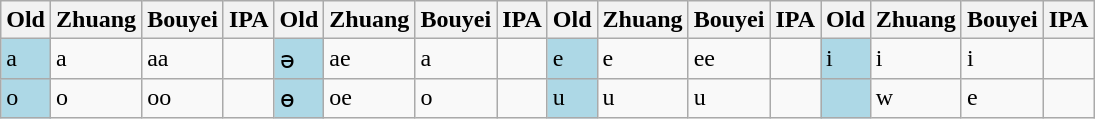<table class=wikitable>
<tr>
<th bgcolor="lightblue">Old</th>
<th>Zhuang</th>
<th>Bouyei</th>
<th>IPA</th>
<th bgcolor="lightblue">Old</th>
<th>Zhuang</th>
<th>Bouyei</th>
<th>IPA</th>
<th bgcolor="lightblue">Old</th>
<th>Zhuang</th>
<th>Bouyei</th>
<th>IPA</th>
<th bgcolor="lightblue">Old</th>
<th>Zhuang</th>
<th>Bouyei</th>
<th>IPA</th>
</tr>
<tr ---->
<td bgcolor="lightblue">a</td>
<td>a</td>
<td>aa</td>
<td></td>
<td bgcolor="lightblue">ə</td>
<td>ae</td>
<td>a</td>
<td></td>
<td bgcolor="lightblue">e</td>
<td>e</td>
<td>ee</td>
<td></td>
<td bgcolor="lightblue">i</td>
<td>i</td>
<td>i</td>
<td></td>
</tr>
<tr ---->
<td bgcolor="lightblue">o</td>
<td>o</td>
<td>oo</td>
<td></td>
<td bgcolor="lightblue">ө</td>
<td>oe</td>
<td>o</td>
<td></td>
<td bgcolor="lightblue">u</td>
<td>u</td>
<td>u</td>
<td></td>
<td bgcolor="lightblue"></td>
<td>w</td>
<td>e</td>
<td></td>
</tr>
</table>
